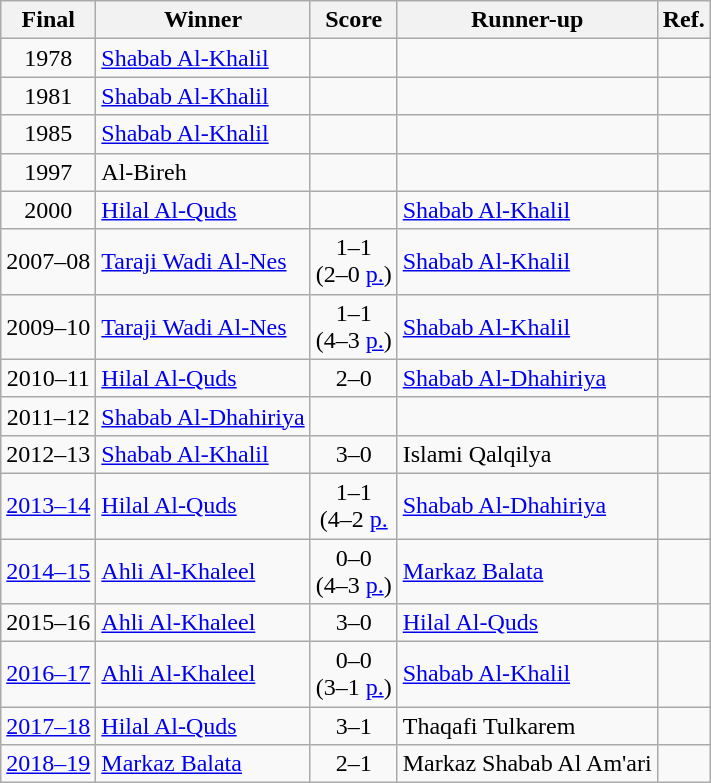<table class="sortable plainrowheaders wikitable">
<tr>
<th scope=col>Final</th>
<th scope=col>Winner</th>
<th scope=col>Score</th>
<th scope=col>Runner-up</th>
<th scope=col>Ref.</th>
</tr>
<tr>
<td style=text-align:center>1978</td>
<td><a href='#'>Shabab Al-Khalil</a></td>
<td align=center></td>
<td></td>
<td></td>
</tr>
<tr>
<td style=text-align:center>1981</td>
<td><a href='#'>Shabab Al-Khalil</a></td>
<td align=center></td>
<td></td>
<td></td>
</tr>
<tr>
<td style=text-align:center>1985</td>
<td><a href='#'>Shabab Al-Khalil</a></td>
<td align=center></td>
<td></td>
<td></td>
</tr>
<tr>
<td style=text-align:center>1997</td>
<td>Al-Bireh</td>
<td align=center></td>
<td></td>
<td></td>
</tr>
<tr>
<td style=text-align:center>2000</td>
<td><a href='#'>Hilal Al-Quds</a></td>
<td align=center></td>
<td><a href='#'>Shabab Al-Khalil</a></td>
<td></td>
</tr>
<tr>
<td style=text-align:center>2007–08</td>
<td><a href='#'>Taraji Wadi Al-Nes</a></td>
<td align=center>1–1<br>(2–0 <a href='#'>p.</a>)</td>
<td><a href='#'>Shabab Al-Khalil</a></td>
<td></td>
</tr>
<tr>
<td style=text-align:center>2009–10</td>
<td><a href='#'>Taraji Wadi Al-Nes</a></td>
<td align=center>1–1<br>(4–3 <a href='#'>p.</a>)</td>
<td><a href='#'>Shabab Al-Khalil</a></td>
<td></td>
</tr>
<tr>
<td style=text-align:center>2010–11</td>
<td><a href='#'>Hilal Al-Quds</a></td>
<td align=center>2–0</td>
<td><a href='#'>Shabab Al-Dhahiriya</a></td>
<td></td>
</tr>
<tr>
<td style=text-align:center>2011–12</td>
<td><a href='#'>Shabab Al-Dhahiriya</a></td>
<td align=center></td>
<td></td>
<td></td>
</tr>
<tr>
<td style=text-align:center>2012–13</td>
<td><a href='#'>Shabab Al-Khalil</a></td>
<td align=center>3–0</td>
<td>Islami Qalqilya</td>
<td></td>
</tr>
<tr>
<td style=text-align:center><a href='#'>2013–14</a></td>
<td><a href='#'>Hilal Al-Quds</a></td>
<td align=center>1–1<br>(4–2 <a href='#'>p.</a></td>
<td><a href='#'>Shabab Al-Dhahiriya</a></td>
<td></td>
</tr>
<tr>
<td style=text-align:center><a href='#'>2014–15</a></td>
<td><a href='#'>Ahli Al-Khaleel</a></td>
<td align=center>0–0<br>(4–3 <a href='#'>p.</a>)</td>
<td><a href='#'>Markaz Balata</a></td>
<td></td>
</tr>
<tr>
<td style=text-align:center>2015–16</td>
<td><a href='#'>Ahli Al-Khaleel</a></td>
<td align=center>3–0</td>
<td><a href='#'>Hilal Al-Quds</a></td>
<td></td>
</tr>
<tr>
<td style=text-align:center><a href='#'>2016–17</a></td>
<td><a href='#'>Ahli Al-Khaleel</a></td>
<td align=center>0–0<br>(3–1 <a href='#'>p.</a>)</td>
<td><a href='#'>Shabab Al-Khalil</a></td>
<td></td>
</tr>
<tr>
<td style=text-align:center><a href='#'>2017–18</a></td>
<td><a href='#'>Hilal Al-Quds</a></td>
<td align=center>3–1</td>
<td>Thaqafi Tulkarem</td>
<td></td>
</tr>
<tr>
<td style=text-align:center><a href='#'>2018–19</a></td>
<td><a href='#'>Markaz Balata</a></td>
<td align=center>2–1</td>
<td>Markaz Shabab Al Am'ari</td>
<td></td>
</tr>
</table>
